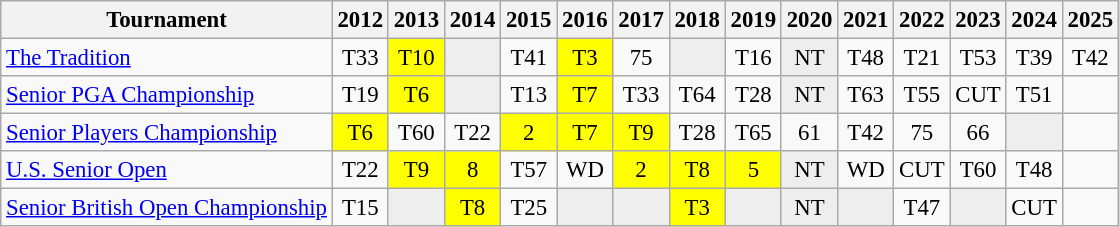<table class="wikitable" style="font-size:95%;text-align:center;">
<tr>
<th>Tournament</th>
<th>2012</th>
<th>2013</th>
<th>2014</th>
<th>2015</th>
<th>2016</th>
<th>2017</th>
<th>2018</th>
<th>2019</th>
<th>2020</th>
<th>2021</th>
<th>2022</th>
<th>2023</th>
<th>2024</th>
<th>2025</th>
</tr>
<tr>
<td align=left><a href='#'>The Tradition</a></td>
<td>T33</td>
<td style="background:yellow;">T10</td>
<td style="background:#eeeeee;"></td>
<td>T41</td>
<td style="background:yellow;">T3</td>
<td>75</td>
<td style="background:#eeeeee;"></td>
<td>T16</td>
<td style="background:#eeeeee;">NT</td>
<td>T48</td>
<td>T21</td>
<td>T53</td>
<td>T39</td>
<td>T42</td>
</tr>
<tr>
<td align=left><a href='#'>Senior PGA Championship</a></td>
<td>T19</td>
<td style="background:yellow;">T6</td>
<td style="background:#eeeeee;"></td>
<td>T13</td>
<td style="background:yellow;">T7</td>
<td>T33</td>
<td>T64</td>
<td>T28</td>
<td style="background:#eeeeee;">NT</td>
<td>T63</td>
<td>T55</td>
<td>CUT</td>
<td>T51</td>
<td></td>
</tr>
<tr>
<td align=left><a href='#'>Senior Players Championship</a></td>
<td style="background:yellow;">T6</td>
<td>T60</td>
<td>T22</td>
<td style="background:yellow;">2</td>
<td style="background:yellow;">T7</td>
<td style="background:yellow;">T9</td>
<td>T28</td>
<td>T65</td>
<td>61</td>
<td>T42</td>
<td>75</td>
<td>66</td>
<td style="background:#eeeeee;"></td>
<td></td>
</tr>
<tr>
<td align=left><a href='#'>U.S. Senior Open</a></td>
<td>T22</td>
<td style="background:yellow;">T9</td>
<td style="background:yellow;">8</td>
<td>T57</td>
<td>WD</td>
<td style="background:yellow;">2</td>
<td style="background:yellow;">T8</td>
<td style="background:yellow;">5</td>
<td style="background:#eeeeee;">NT</td>
<td>WD</td>
<td>CUT</td>
<td>T60</td>
<td>T48</td>
<td></td>
</tr>
<tr>
<td align=left><a href='#'>Senior British Open Championship</a></td>
<td>T15</td>
<td style="background:#eeeeee;"></td>
<td style="background:yellow;">T8</td>
<td>T25</td>
<td style="background:#eeeeee;"></td>
<td style="background:#eeeeee;"></td>
<td style="background:yellow;">T3</td>
<td style="background:#eeeeee;"></td>
<td style="background:#eeeeee;">NT</td>
<td style="background:#eeeeee;"></td>
<td>T47</td>
<td style="background:#eeeeee;"></td>
<td>CUT</td>
<td></td>
</tr>
</table>
